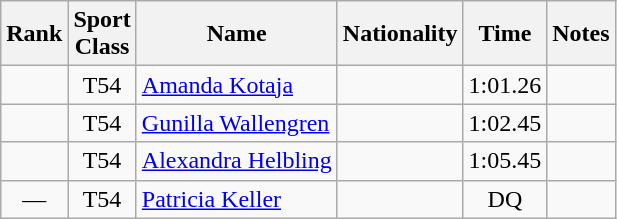<table class="wikitable sortable" style="text-align:center">
<tr>
<th>Rank</th>
<th>Sport<br>Class</th>
<th>Name</th>
<th>Nationality</th>
<th>Time</th>
<th>Notes</th>
</tr>
<tr>
<td></td>
<td>T54</td>
<td align=left><a href='#'>Amanda Kotaja</a></td>
<td align=left></td>
<td>1:01.26</td>
<td></td>
</tr>
<tr>
<td></td>
<td>T54</td>
<td align=left><a href='#'>Gunilla Wallengren</a></td>
<td align=left></td>
<td>1:02.45</td>
<td></td>
</tr>
<tr>
<td></td>
<td>T54</td>
<td align=left><a href='#'>Alexandra Helbling</a></td>
<td align=left></td>
<td>1:05.45</td>
<td></td>
</tr>
<tr>
<td>—</td>
<td>T54</td>
<td align=left><a href='#'>Patricia Keller</a></td>
<td align=left></td>
<td>DQ</td>
<td></td>
</tr>
</table>
